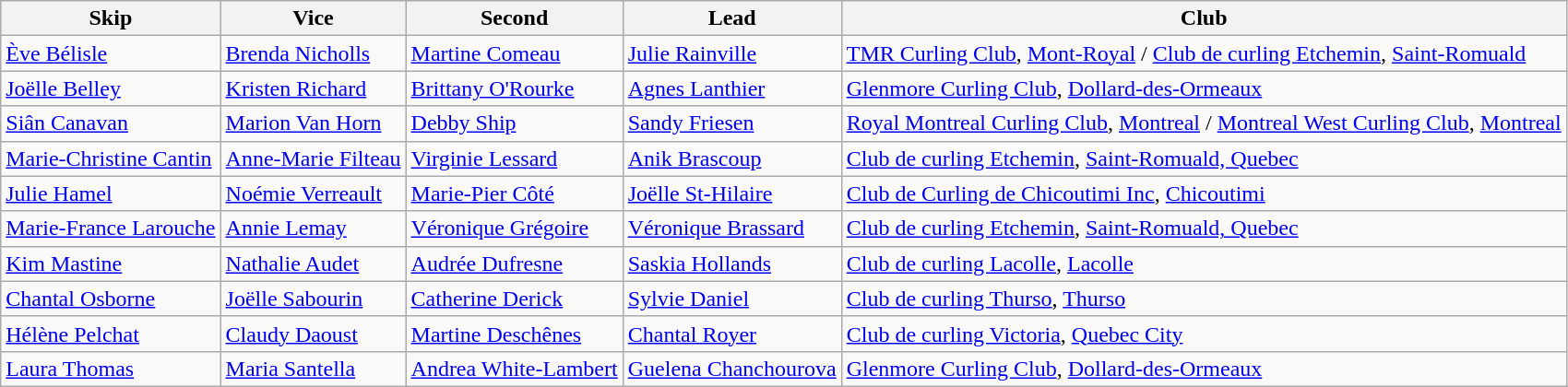<table class="wikitable" border="1">
<tr>
<th>Skip</th>
<th>Vice</th>
<th>Second</th>
<th>Lead</th>
<th>Club</th>
</tr>
<tr>
<td><a href='#'>Ève Bélisle</a></td>
<td><a href='#'>Brenda Nicholls</a></td>
<td><a href='#'>Martine Comeau</a></td>
<td><a href='#'>Julie Rainville</a></td>
<td><a href='#'>TMR Curling Club</a>, <a href='#'>Mont-Royal</a> / <a href='#'>Club de curling Etchemin</a>, <a href='#'>Saint-Romuald</a></td>
</tr>
<tr>
<td><a href='#'>Joëlle Belley</a></td>
<td><a href='#'>Kristen Richard</a></td>
<td><a href='#'>Brittany O'Rourke</a></td>
<td><a href='#'>Agnes Lanthier</a></td>
<td><a href='#'>Glenmore Curling Club</a>, <a href='#'>Dollard-des-Ormeaux</a></td>
</tr>
<tr>
<td><a href='#'>Siân Canavan</a></td>
<td><a href='#'>Marion Van Horn</a></td>
<td><a href='#'>Debby Ship</a></td>
<td><a href='#'>Sandy Friesen</a></td>
<td><a href='#'>Royal Montreal Curling Club</a>, <a href='#'>Montreal</a> / <a href='#'>Montreal West Curling Club</a>, <a href='#'>Montreal</a></td>
</tr>
<tr>
<td><a href='#'>Marie-Christine Cantin</a></td>
<td><a href='#'>Anne-Marie Filteau</a></td>
<td><a href='#'>Virginie Lessard</a></td>
<td><a href='#'>Anik Brascoup</a></td>
<td><a href='#'>Club de curling Etchemin</a>, <a href='#'>Saint-Romuald, Quebec</a></td>
</tr>
<tr>
<td><a href='#'>Julie Hamel</a></td>
<td><a href='#'>Noémie Verreault</a></td>
<td><a href='#'>Marie-Pier Côté</a></td>
<td><a href='#'>Joëlle St-Hilaire</a></td>
<td><a href='#'>Club de Curling de Chicoutimi Inc</a>, <a href='#'>Chicoutimi</a></td>
</tr>
<tr>
<td><a href='#'>Marie-France Larouche</a></td>
<td><a href='#'>Annie Lemay</a></td>
<td><a href='#'>Véronique Grégoire</a></td>
<td><a href='#'>Véronique Brassard</a></td>
<td><a href='#'>Club de curling Etchemin</a>, <a href='#'>Saint-Romuald, Quebec</a></td>
</tr>
<tr>
<td><a href='#'>Kim Mastine</a></td>
<td><a href='#'>Nathalie Audet</a></td>
<td><a href='#'>Audrée Dufresne</a></td>
<td><a href='#'>Saskia Hollands</a></td>
<td><a href='#'>Club de curling Lacolle</a>, <a href='#'>Lacolle</a></td>
</tr>
<tr>
<td><a href='#'>Chantal Osborne</a></td>
<td><a href='#'>Joëlle Sabourin</a></td>
<td><a href='#'>Catherine Derick</a></td>
<td><a href='#'>Sylvie Daniel</a></td>
<td><a href='#'>Club de curling Thurso</a>, <a href='#'>Thurso</a></td>
</tr>
<tr>
<td><a href='#'>Hélène Pelchat</a></td>
<td><a href='#'>Claudy Daoust</a></td>
<td><a href='#'>Martine Deschênes</a></td>
<td><a href='#'>Chantal Royer</a></td>
<td><a href='#'>Club de curling Victoria</a>, <a href='#'>Quebec City</a></td>
</tr>
<tr>
<td><a href='#'>Laura Thomas</a></td>
<td><a href='#'>Maria Santella</a></td>
<td><a href='#'>Andrea White-Lambert</a></td>
<td><a href='#'>Guelena Chanchourova</a></td>
<td><a href='#'>Glenmore Curling Club</a>, <a href='#'>Dollard-des-Ormeaux</a></td>
</tr>
</table>
